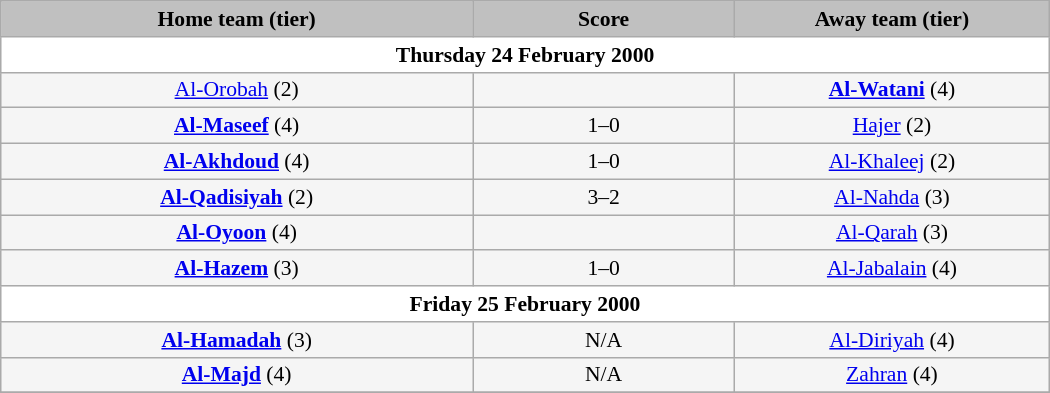<table class="wikitable" style="width: 700px; background:WhiteSmoke; text-align:center; font-size:90%">
<tr>
<td scope="col" style="width: 45%; background:silver;"><strong>Home team (tier)</strong></td>
<td scope="col" style="width: 25%; background:silver;"><strong>Score</strong></td>
<td scope="col" style="width: 45%; background:silver;"><strong>Away team (tier)</strong></td>
</tr>
<tr>
<td colspan="5" style= background:White><strong>Thursday 24 February 2000</strong></td>
</tr>
<tr>
<td><a href='#'>Al-Orobah</a> (2)</td>
<td></td>
<td><strong><a href='#'>Al-Watani</a></strong> (4)</td>
</tr>
<tr>
<td><strong><a href='#'>Al-Maseef</a></strong> (4)</td>
<td>1–0</td>
<td><a href='#'>Hajer</a> (2)</td>
</tr>
<tr>
<td><strong><a href='#'>Al-Akhdoud</a></strong> (4)</td>
<td>1–0</td>
<td><a href='#'>Al-Khaleej</a> (2)</td>
</tr>
<tr>
<td><strong><a href='#'>Al-Qadisiyah</a></strong> (2)</td>
<td>3–2</td>
<td><a href='#'>Al-Nahda</a> (3)</td>
</tr>
<tr>
<td><strong><a href='#'>Al-Oyoon</a></strong> (4)</td>
<td></td>
<td><a href='#'>Al-Qarah</a> (3)</td>
</tr>
<tr>
<td><strong><a href='#'>Al-Hazem</a></strong> (3)</td>
<td>1–0</td>
<td><a href='#'>Al-Jabalain</a> (4)</td>
</tr>
<tr>
<td colspan="5" style= background:White><strong>Friday 25 February 2000</strong></td>
</tr>
<tr>
<td><strong><a href='#'>Al-Hamadah</a></strong> (3)</td>
<td>N/A</td>
<td><a href='#'>Al-Diriyah</a> (4)</td>
</tr>
<tr>
<td><strong><a href='#'>Al-Majd</a></strong> (4)</td>
<td>N/A</td>
<td><a href='#'>Zahran</a> (4)</td>
</tr>
<tr>
</tr>
</table>
